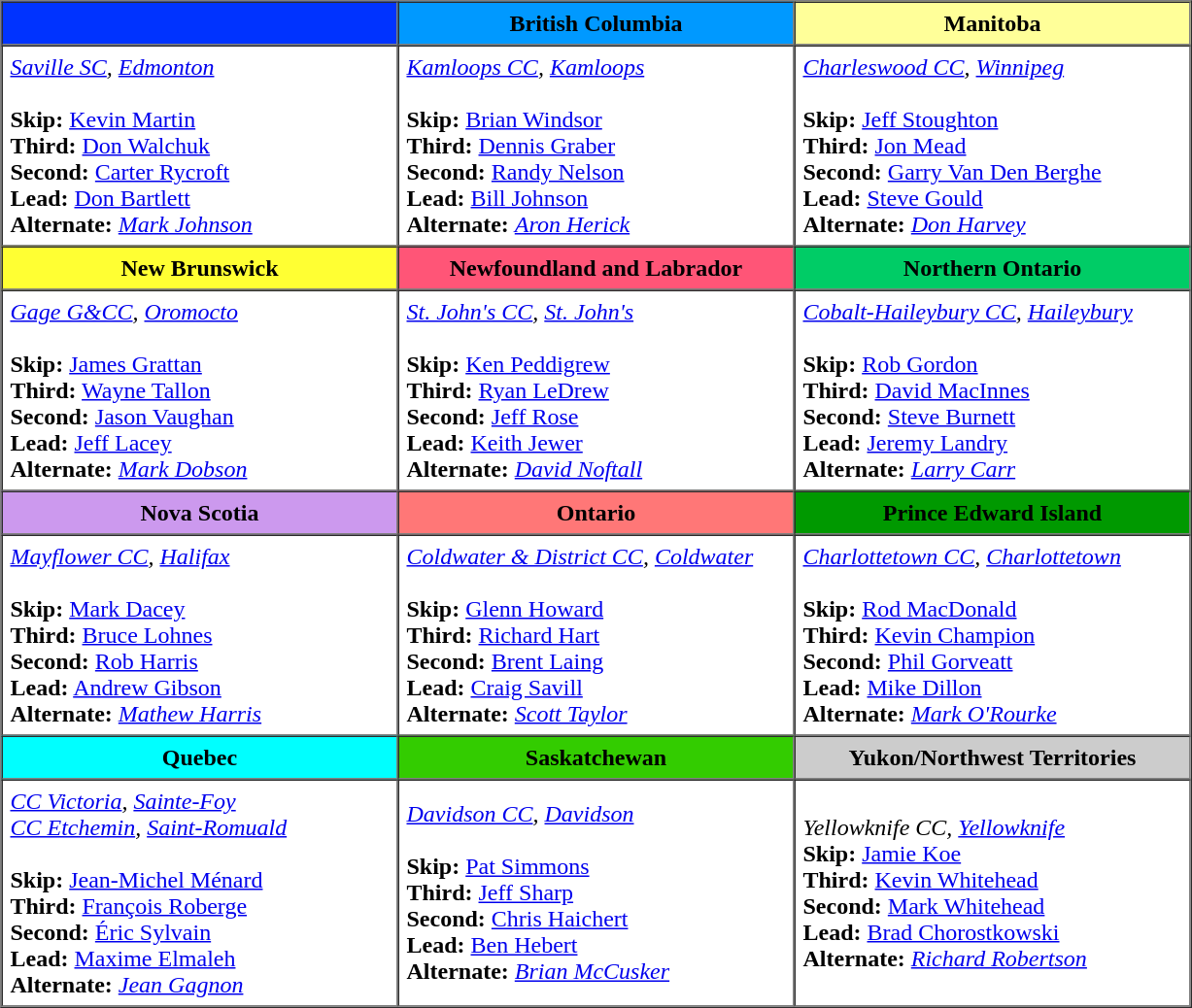<table border=1 cellpadding=5 cellspacing=0>
<tr>
<th bgcolor="#0033ff" width="260"></th>
<th bgcolor="#0099ff" width="260">British Columbia</th>
<th bgcolor="#ffff99" width="260">Manitoba</th>
</tr>
<tr align=center>
<td align=left><em><a href='#'>Saville SC</a>, <a href='#'>Edmonton</a></em> <br><br><strong>Skip:</strong> <a href='#'>Kevin Martin</a> <br>
<strong>Third:</strong> <a href='#'>Don Walchuk</a> <br>
<strong>Second:</strong> <a href='#'>Carter Rycroft</a> <br>
<strong>Lead:</strong> <a href='#'>Don Bartlett</a> <br>
<strong>Alternate:</strong> <em><a href='#'>Mark Johnson</a></em></td>
<td align=left><em><a href='#'>Kamloops CC</a>, <a href='#'>Kamloops</a></em> <br><br><strong>Skip:</strong> <a href='#'>Brian Windsor</a> <br>
<strong>Third:</strong> <a href='#'>Dennis Graber</a> <br>
<strong>Second:</strong> <a href='#'>Randy Nelson</a> <br>
<strong>Lead:</strong> <a href='#'>Bill Johnson</a> <br>
<strong>Alternate:</strong> <em><a href='#'>Aron Herick</a></em></td>
<td align=left><em><a href='#'>Charleswood CC</a>, <a href='#'>Winnipeg</a></em> <br><br><strong>Skip:</strong> <a href='#'>Jeff Stoughton</a> <br>
<strong>Third:</strong> <a href='#'>Jon Mead</a> <br>
<strong>Second:</strong> <a href='#'>Garry Van Den Berghe</a> <br>
<strong>Lead:</strong> <a href='#'>Steve Gould</a> <br>
<strong>Alternate:</strong> <em><a href='#'>Don Harvey</a></em></td>
</tr>
<tr border=1 cellpadding=5 cellspacing=0>
<th bgcolor="#ffff33" width="260">New Brunswick</th>
<th bgcolor="#ff5577" width="260">Newfoundland and Labrador</th>
<th bgcolor="#00CC66" width="260">Northern Ontario</th>
</tr>
<tr align=center>
<td align=left><em><a href='#'>Gage G&CC</a>, <a href='#'>Oromocto</a></em> <br><br><strong>Skip:</strong> <a href='#'>James Grattan</a> <br>
<strong>Third:</strong> <a href='#'>Wayne Tallon</a> <br>
<strong>Second:</strong> <a href='#'>Jason Vaughan</a> <br>
<strong>Lead:</strong> <a href='#'>Jeff Lacey</a> <br>
<strong>Alternate:</strong> <em><a href='#'>Mark Dobson</a></em></td>
<td align=left><em><a href='#'>St. John's CC</a>, <a href='#'>St. John's</a></em> <br><br><strong>Skip:</strong> <a href='#'>Ken Peddigrew</a> <br>
<strong>Third:</strong> <a href='#'>Ryan LeDrew</a> <br>
<strong>Second:</strong> <a href='#'>Jeff Rose</a> <br>
<strong>Lead:</strong> <a href='#'>Keith Jewer</a> <br>
<strong>Alternate:</strong> <em><a href='#'>David Noftall</a></em></td>
<td align=left><em><a href='#'>Cobalt-Haileybury CC</a>, <a href='#'>Haileybury</a></em> <br><br><strong>Skip:</strong> <a href='#'>Rob Gordon</a> <br>
<strong>Third:</strong> <a href='#'>David MacInnes</a> <br>
<strong>Second:</strong> <a href='#'>Steve Burnett</a> <br>
<strong>Lead:</strong> <a href='#'>Jeremy Landry</a> <br>
<strong>Alternate:</strong> <em><a href='#'>Larry Carr</a></em></td>
</tr>
<tr border=1 cellpadding=5 cellspacing=0>
<th bgcolor="#cc99ee" width="260">Nova Scotia</th>
<th bgcolor="#ff7777" width="260">Ontario</th>
<th bgcolor="#009900" width="260">Prince Edward Island</th>
</tr>
<tr align=center>
<td align=left><em><a href='#'>Mayflower CC</a>, <a href='#'>Halifax</a></em> <br><br><strong>Skip:</strong> <a href='#'>Mark Dacey</a> <br>
<strong>Third:</strong> <a href='#'>Bruce Lohnes</a> <br>
<strong>Second:</strong> <a href='#'>Rob Harris</a> <br>
<strong>Lead:</strong> <a href='#'>Andrew Gibson</a> <br>
<strong>Alternate:</strong> <em><a href='#'>Mathew Harris</a></em></td>
<td align=left><em><a href='#'>Coldwater & District CC</a>, <a href='#'>Coldwater</a></em> <br><br><strong>Skip:</strong> <a href='#'>Glenn Howard</a> <br>
<strong>Third:</strong> <a href='#'>Richard Hart</a> <br>
<strong>Second:</strong> <a href='#'>Brent Laing</a> <br>
<strong>Lead:</strong> <a href='#'>Craig Savill</a> <br>
<strong>Alternate:</strong> <em><a href='#'>Scott Taylor</a></em></td>
<td align=left><em><a href='#'>Charlottetown CC</a>, <a href='#'>Charlottetown</a></em> <br><br><strong>Skip:</strong> <a href='#'>Rod MacDonald</a> <br>
<strong>Third:</strong> <a href='#'>Kevin Champion</a> <br>
<strong>Second:</strong> <a href='#'>Phil Gorveatt</a> <br>
<strong>Lead:</strong> <a href='#'>Mike Dillon</a> <br>
<strong>Alternate:</strong> <em><a href='#'>Mark O'Rourke</a></em></td>
</tr>
<tr border=1 cellpadding=5 cellspacing=0>
<th bgcolor="#00ffff" width="260">Quebec</th>
<th bgcolor="#33cc00" width="260">Saskatchewan</th>
<th bgcolor="#cccccc" width="260">Yukon/Northwest Territories</th>
</tr>
<tr align=center>
<td align=left><em><a href='#'>CC Victoria</a>, <a href='#'>Sainte-Foy</a> <br> <a href='#'>CC Etchemin</a>, <a href='#'>Saint-Romuald</a></em> <br><br><strong>Skip:</strong> <a href='#'>Jean-Michel Ménard</a> <br>
<strong>Third:</strong> <a href='#'>François Roberge</a> <br>
<strong>Second:</strong> <a href='#'>Éric Sylvain</a> <br>
<strong>Lead:</strong> <a href='#'>Maxime Elmaleh</a> <br>
<strong>Alternate:</strong> <em><a href='#'>Jean Gagnon</a></em></td>
<td align=left><em><a href='#'>Davidson CC</a>, <a href='#'>Davidson</a></em> <br><br><strong>Skip:</strong> <a href='#'>Pat Simmons</a> <br>
<strong>Third:</strong> <a href='#'>Jeff Sharp</a> <br>
<strong>Second:</strong> <a href='#'>Chris Haichert</a> <br>
<strong>Lead:</strong> <a href='#'>Ben Hebert</a> <br>
<strong>Alternate:</strong> <em><a href='#'>Brian McCusker</a></em></td>
<td align=left><em>Yellowknife CC, <a href='#'>Yellowknife</a></em><br><strong>Skip:</strong> <a href='#'>Jamie Koe</a> <br>
<strong>Third:</strong> <a href='#'>Kevin Whitehead</a> <br>
<strong>Second:</strong> <a href='#'>Mark Whitehead</a> <br>
<strong>Lead:</strong> <a href='#'>Brad Chorostkowski</a> <br>
<strong>Alternate:</strong> <em><a href='#'>Richard Robertson</a></em></td>
</tr>
</table>
